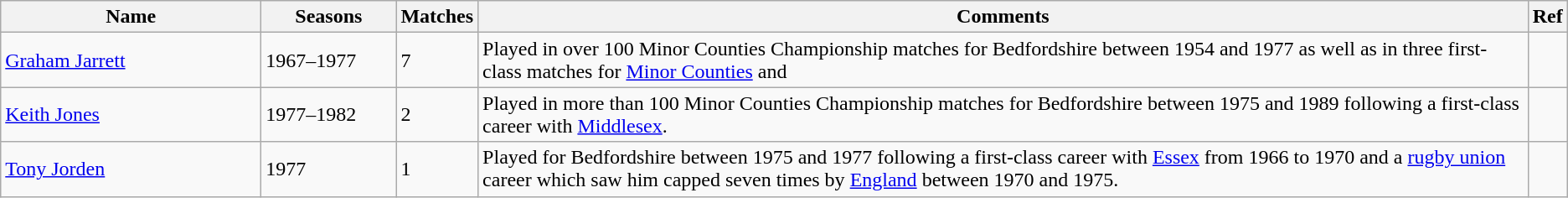<table class="wikitable">
<tr>
<th style="width:200px">Name</th>
<th style="width:100px">Seasons</th>
<th>Matches</th>
<th>Comments</th>
<th>Ref</th>
</tr>
<tr>
<td><a href='#'>Graham Jarrett</a></td>
<td>1967–1977</td>
<td>7</td>
<td>Played in over 100 Minor Counties Championship matches for Bedfordshire between 1954 and 1977 as well as in three first-class matches for <a href='#'>Minor Counties</a> and</td>
<td></td>
</tr>
<tr>
<td><a href='#'>Keith Jones</a></td>
<td>1977–1982</td>
<td>2</td>
<td>Played in more than 100 Minor Counties Championship matches for Bedfordshire between 1975 and 1989 following a first-class career with <a href='#'>Middlesex</a>.</td>
<td></td>
</tr>
<tr>
<td><a href='#'>Tony Jorden</a></td>
<td>1977</td>
<td>1</td>
<td>Played for Bedfordshire between 1975 and 1977 following a first-class career with <a href='#'>Essex</a> from 1966 to 1970 and a <a href='#'>rugby union</a> career which saw him capped seven times by <a href='#'>England</a> between 1970 and 1975.</td>
<td></td>
</tr>
</table>
